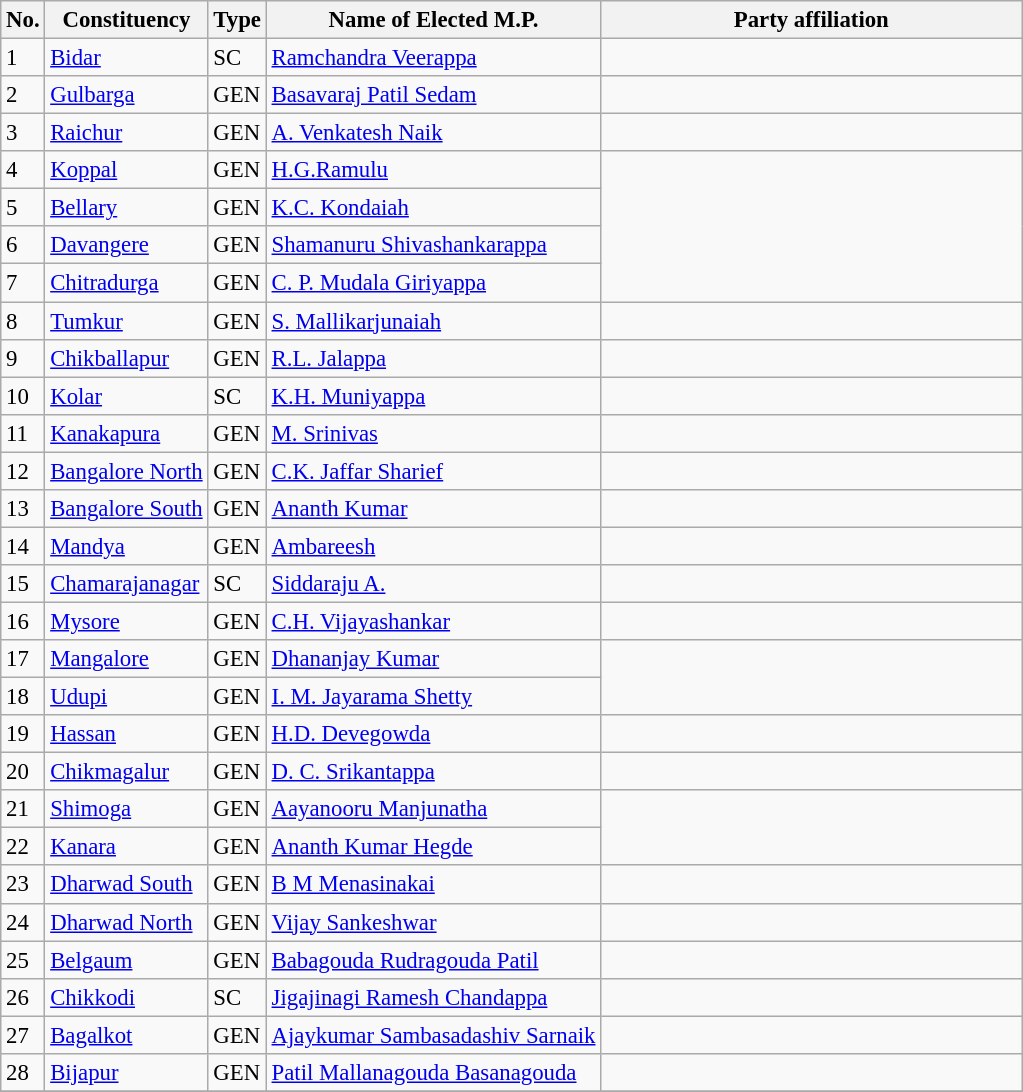<table class="wikitable" style="font-size:95%;">
<tr>
<th>No.</th>
<th>Constituency</th>
<th>Type</th>
<th>Name of Elected M.P.</th>
<th colspan="2" style="width:18em">Party affiliation</th>
</tr>
<tr>
<td>1</td>
<td><a href='#'>Bidar</a></td>
<td>SC</td>
<td><a href='#'>Ramchandra Veerappa</a></td>
<td></td>
</tr>
<tr>
<td>2</td>
<td><a href='#'>Gulbarga</a></td>
<td>GEN</td>
<td><a href='#'>Basavaraj Patil Sedam</a></td>
</tr>
<tr>
<td>3</td>
<td><a href='#'>Raichur</a></td>
<td>GEN</td>
<td><a href='#'>A. Venkatesh Naik</a></td>
<td></td>
</tr>
<tr>
<td>4</td>
<td><a href='#'>Koppal</a></td>
<td>GEN</td>
<td><a href='#'>H.G.Ramulu</a></td>
</tr>
<tr>
<td>5</td>
<td><a href='#'>Bellary</a></td>
<td>GEN</td>
<td><a href='#'>K.C. Kondaiah</a></td>
</tr>
<tr>
<td>6</td>
<td><a href='#'>Davangere</a></td>
<td>GEN</td>
<td><a href='#'>Shamanuru Shivashankarappa</a></td>
</tr>
<tr>
<td>7</td>
<td><a href='#'>Chitradurga</a></td>
<td>GEN</td>
<td><a href='#'>C. P. Mudala Giriyappa</a></td>
</tr>
<tr>
<td>8</td>
<td><a href='#'>Tumkur</a></td>
<td>GEN</td>
<td><a href='#'>S. Mallikarjunaiah</a></td>
<td></td>
</tr>
<tr>
<td>9</td>
<td><a href='#'>Chikballapur</a></td>
<td>GEN</td>
<td><a href='#'>R.L. Jalappa</a></td>
<td></td>
</tr>
<tr>
<td>10</td>
<td><a href='#'>Kolar</a></td>
<td>SC</td>
<td><a href='#'>K.H. Muniyappa</a></td>
</tr>
<tr>
<td>11</td>
<td><a href='#'>Kanakapura</a></td>
<td>GEN</td>
<td><a href='#'>M. Srinivas</a></td>
<td></td>
</tr>
<tr>
<td>12</td>
<td><a href='#'>Bangalore North</a></td>
<td>GEN</td>
<td><a href='#'>C.K. Jaffar Sharief</a></td>
<td></td>
</tr>
<tr>
<td>13</td>
<td><a href='#'>Bangalore South</a></td>
<td>GEN</td>
<td><a href='#'>Ananth Kumar</a></td>
<td></td>
</tr>
<tr>
<td>14</td>
<td><a href='#'>Mandya</a></td>
<td>GEN</td>
<td><a href='#'>Ambareesh</a></td>
<td></td>
</tr>
<tr>
<td>15</td>
<td><a href='#'>Chamarajanagar</a></td>
<td>SC</td>
<td><a href='#'>Siddaraju A.</a></td>
</tr>
<tr>
<td>16</td>
<td><a href='#'>Mysore</a></td>
<td>GEN</td>
<td><a href='#'>C.H. Vijayashankar</a></td>
<td></td>
</tr>
<tr>
<td>17</td>
<td><a href='#'>Mangalore</a></td>
<td>GEN</td>
<td><a href='#'>Dhananjay Kumar</a></td>
</tr>
<tr>
<td>18</td>
<td><a href='#'>Udupi</a></td>
<td>GEN</td>
<td><a href='#'>I. M. Jayarama Shetty</a></td>
</tr>
<tr>
<td>19</td>
<td><a href='#'>Hassan</a></td>
<td>GEN</td>
<td><a href='#'>H.D. Devegowda</a></td>
<td></td>
</tr>
<tr>
<td>20</td>
<td><a href='#'>Chikmagalur</a></td>
<td>GEN</td>
<td><a href='#'>D. C. Srikantappa</a></td>
<td></td>
</tr>
<tr>
<td>21</td>
<td><a href='#'>Shimoga</a></td>
<td>GEN</td>
<td><a href='#'>Aayanooru Manjunatha</a></td>
</tr>
<tr>
<td>22</td>
<td><a href='#'>Kanara</a></td>
<td>GEN</td>
<td><a href='#'>Ananth Kumar Hegde</a></td>
</tr>
<tr>
<td>23</td>
<td><a href='#'>Dharwad South</a></td>
<td>GEN</td>
<td><a href='#'>B M Menasinakai</a></td>
<td></td>
</tr>
<tr>
<td>24</td>
<td><a href='#'>Dharwad North</a></td>
<td>GEN</td>
<td><a href='#'>Vijay Sankeshwar</a></td>
<td></td>
</tr>
<tr>
<td>25</td>
<td><a href='#'>Belgaum</a></td>
<td>GEN</td>
<td><a href='#'>Babagouda Rudragouda Patil</a></td>
</tr>
<tr>
<td>26</td>
<td><a href='#'>Chikkodi</a></td>
<td>SC</td>
<td><a href='#'>Jigajinagi Ramesh Chandappa</a></td>
<td></td>
</tr>
<tr>
<td>27</td>
<td><a href='#'>Bagalkot</a></td>
<td>GEN</td>
<td><a href='#'>Ajaykumar Sambasadashiv Sarnaik</a></td>
</tr>
<tr>
<td>28</td>
<td><a href='#'>Bijapur</a></td>
<td>GEN</td>
<td><a href='#'>Patil Mallanagouda Basanagouda</a></td>
<td></td>
</tr>
<tr>
</tr>
</table>
